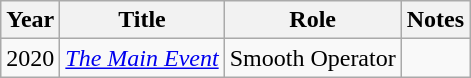<table class="wikitable sortable">
<tr>
<th>Year</th>
<th>Title</th>
<th>Role</th>
<th>Notes</th>
</tr>
<tr>
<td>2020</td>
<td><em><a href='#'>The Main Event</a></em></td>
<td>Smooth Operator</td>
<td></td>
</tr>
</table>
